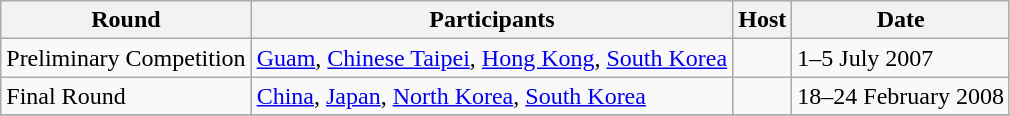<table class="wikitable">
<tr>
<th>Round</th>
<th>Participants</th>
<th>Host</th>
<th>Date</th>
</tr>
<tr>
<td>Preliminary Competition</td>
<td><a href='#'>Guam</a>, <a href='#'>Chinese Taipei</a>, <a href='#'>Hong Kong</a>, <a href='#'>South Korea</a></td>
<td></td>
<td>1–5 July 2007</td>
</tr>
<tr>
<td>Final Round</td>
<td><a href='#'>China</a>, <a href='#'>Japan</a>, <a href='#'>North Korea</a>, <a href='#'>South Korea</a></td>
<td></td>
<td>18–24 February 2008</td>
</tr>
<tr>
</tr>
</table>
